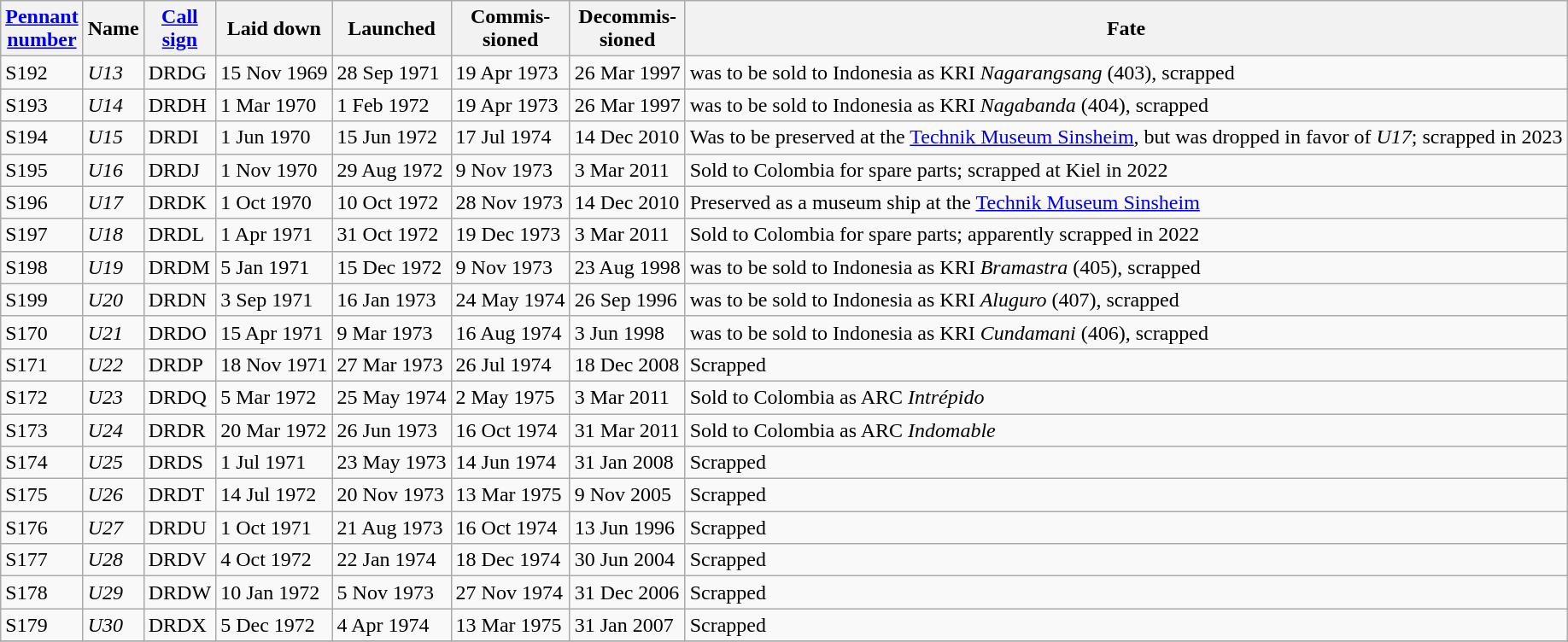<table class="wikitable sortable">
<tr>
<th><a href='#'>Pennant<br>number</a></th>
<th>Name</th>
<th><a href='#'>Call<br>sign</a></th>
<th>Laid down</th>
<th>Launched</th>
<th>Commis-<br>sioned</th>
<th>Decommis-<br>sioned</th>
<th>Fate</th>
</tr>
<tr>
<td>S192</td>
<td><em>U13</em></td>
<td>DRDG</td>
<td>15 Nov 1969</td>
<td>28 Sep 1971</td>
<td>19 Apr 1973</td>
<td>26 Mar 1997</td>
<td>was to be sold to Indonesia as KRI <em>Nagarangsang</em> (403), scrapped</td>
</tr>
<tr>
<td>S193</td>
<td><em>U14</em></td>
<td>DRDH</td>
<td>1 Mar 1970</td>
<td>1 Feb 1972</td>
<td>19 Apr 1973</td>
<td>26 Mar 1997</td>
<td>was to be sold to Indonesia as KRI <em>Nagabanda</em> (404), scrapped</td>
</tr>
<tr>
<td>S194</td>
<td><em>U15</em></td>
<td>DRDI</td>
<td>1 Jun 1970</td>
<td>15 Jun 1972</td>
<td>17 Jul 1974</td>
<td>14 Dec 2010</td>
<td>Was to be preserved at the <a href='#'>Technik Museum Sinsheim</a>, but was dropped in favor of <em>U17</em>; scrapped in 2023</td>
</tr>
<tr>
<td>S195</td>
<td><em>U16</em></td>
<td>DRDJ</td>
<td>1 Nov 1970</td>
<td>29 Aug 1972</td>
<td>9 Nov 1973</td>
<td>3 Mar 2011</td>
<td>Sold to Colombia for spare parts; scrapped at Kiel in 2022</td>
</tr>
<tr>
<td>S196</td>
<td><em>U17</em></td>
<td>DRDK</td>
<td>1 Oct 1970</td>
<td>10 Oct 1972</td>
<td>28 Nov 1973</td>
<td>14 Dec 2010</td>
<td>Preserved as a museum ship at the <a href='#'>Technik Museum Sinsheim</a></td>
</tr>
<tr>
<td>S197</td>
<td><em>U18</em></td>
<td>DRDL</td>
<td>1 Apr 1971</td>
<td>31 Oct 1972</td>
<td>19 Dec 1973</td>
<td>3 Mar 2011</td>
<td>Sold to Colombia for spare parts; apparently scrapped in 2022</td>
</tr>
<tr>
<td>S198</td>
<td><em>U19</em></td>
<td>DRDM</td>
<td>5 Jan 1971</td>
<td>15 Dec 1972</td>
<td>9 Nov 1973</td>
<td>23 Aug 1998</td>
<td>was to be sold to Indonesia as KRI <em>Bramastra</em> (405),  scrapped</td>
</tr>
<tr>
<td>S199</td>
<td><em>U20</em></td>
<td>DRDN</td>
<td>3 Sep 1971</td>
<td>16 Jan 1973</td>
<td>24 May 1974</td>
<td>26 Sep 1996</td>
<td>was to be sold to Indonesia as KRI <em>Aluguro</em> (407), scrapped</td>
</tr>
<tr>
<td>S170</td>
<td><em>U21</em></td>
<td>DRDO</td>
<td>15 Apr 1971</td>
<td>9 Mar 1973</td>
<td>16 Aug 1974</td>
<td>3 Jun 1998</td>
<td>was to be sold to Indonesia as KRI <em>Cundamani</em> (406), scrapped</td>
</tr>
<tr>
<td>S171</td>
<td><em>U22</em></td>
<td>DRDP</td>
<td>18 Nov 1971</td>
<td>27 Mar 1973</td>
<td>26 Jul 1974</td>
<td>18 Dec 2008</td>
<td>Scrapped</td>
</tr>
<tr>
<td>S172</td>
<td><em>U23</em></td>
<td>DRDQ</td>
<td>5 Mar 1972</td>
<td>25 May 1974</td>
<td>2 May 1975</td>
<td>3 Mar 2011</td>
<td>Sold to Colombia as ARC <em>Intrépido</em> </td>
</tr>
<tr>
<td>S173</td>
<td><em>U24</em></td>
<td>DRDR</td>
<td>20 Mar 1972</td>
<td>26 Jun 1973</td>
<td>16 Oct 1974</td>
<td>31 Mar 2011</td>
<td>Sold to Colombia as ARC <em>Indomable</em> </td>
</tr>
<tr>
<td>S174</td>
<td><em>U25</em></td>
<td>DRDS</td>
<td>1 Jul 1971</td>
<td>23 May 1973</td>
<td>14 Jun 1974</td>
<td>31 Jan 2008</td>
<td>Scrapped</td>
</tr>
<tr>
<td>S175</td>
<td><em>U26</em></td>
<td>DRDT</td>
<td>14 Jul 1972</td>
<td>20 Nov 1973</td>
<td>13 Mar 1975</td>
<td>9 Nov 2005</td>
<td>Scrapped</td>
</tr>
<tr>
<td>S176</td>
<td><em>U27</em></td>
<td>DRDU</td>
<td>1 Oct 1971</td>
<td>21 Aug 1973</td>
<td>16 Oct 1974</td>
<td>13 Jun 1996</td>
<td>Scrapped</td>
</tr>
<tr>
<td>S177</td>
<td><em>U28</em></td>
<td>DRDV</td>
<td>4 Oct 1972</td>
<td>22 Jan 1974</td>
<td>18 Dec 1974</td>
<td>30 Jun 2004</td>
<td>Scrapped</td>
</tr>
<tr>
<td>S178</td>
<td><em>U29</em></td>
<td>DRDW</td>
<td>10 Jan 1972</td>
<td>5 Nov 1973</td>
<td>27 Nov 1974</td>
<td>31 Dec 2006</td>
<td>Scrapped</td>
</tr>
<tr>
<td>S179</td>
<td><em>U30</em></td>
<td>DRDX</td>
<td>5 Dec 1972</td>
<td>4 Apr 1974</td>
<td>13 Mar 1975</td>
<td>31 Jan 2007</td>
<td>Scrapped</td>
</tr>
<tr>
</tr>
</table>
